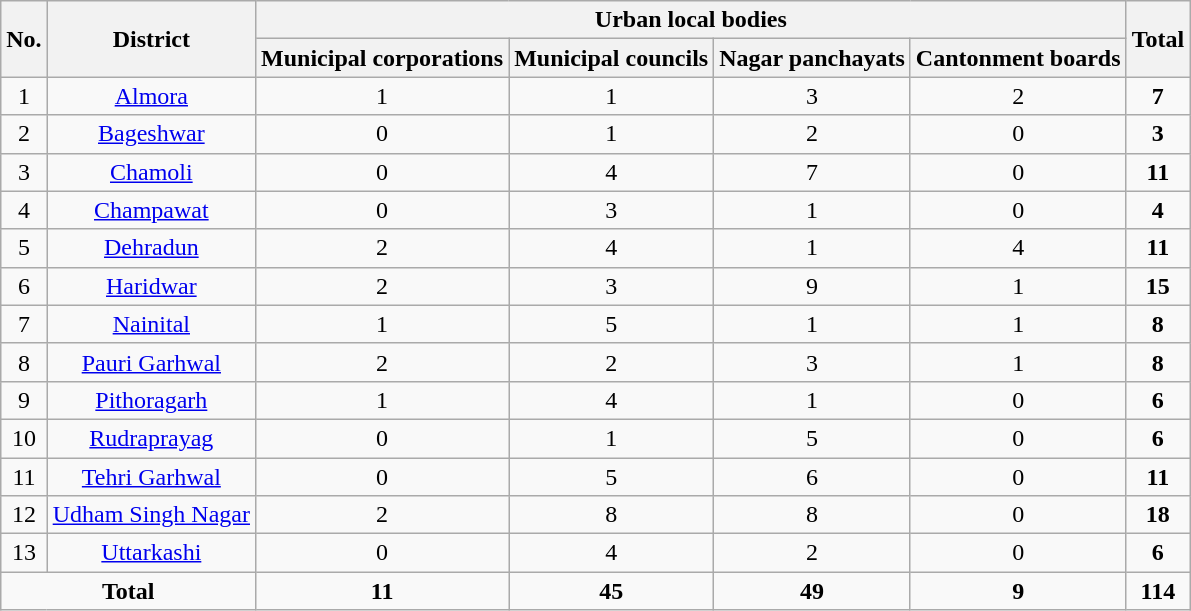<table class="wikitable sortable" style="text-align:center">
<tr>
<th scope="col" rowspan="2">No.</th>
<th scope="col" rowspan="2">District</th>
<th scope="colgroup" colspan="4">Urban local bodies</th>
<th scope="col" rowspan="2">Total</th>
</tr>
<tr>
<th scope="col">Municipal corporations</th>
<th scope="col">Municipal councils</th>
<th scope="col">Nagar panchayats</th>
<th scope="col">Cantonment boards</th>
</tr>
<tr style="vertical-align: top">
<td>1</td>
<td><a href='#'>Almora</a></td>
<td>1</td>
<td>1</td>
<td>3</td>
<td>2</td>
<td><strong>7</strong></td>
</tr>
<tr style="vertical-align: top">
<td>2</td>
<td><a href='#'>Bageshwar</a></td>
<td>0</td>
<td>1</td>
<td>2</td>
<td>0</td>
<td><strong>3</strong></td>
</tr>
<tr style="vertical-align: top">
<td>3</td>
<td><a href='#'>Chamoli</a></td>
<td>0</td>
<td>4</td>
<td>7</td>
<td>0</td>
<td><strong>11</strong></td>
</tr>
<tr style="vertical-align: top">
<td>4</td>
<td><a href='#'>Champawat</a></td>
<td>0</td>
<td>3</td>
<td>1</td>
<td>0</td>
<td><strong>4</strong></td>
</tr>
<tr style="vertical-align: top">
<td>5</td>
<td><a href='#'>Dehradun</a></td>
<td>2</td>
<td>4</td>
<td>1</td>
<td>4</td>
<td><strong>11</strong></td>
</tr>
<tr style="vertical-align: top">
<td>6</td>
<td><a href='#'>Haridwar</a></td>
<td>2</td>
<td>3</td>
<td>9</td>
<td>1</td>
<td><strong>15</strong></td>
</tr>
<tr style="vertical-align: top">
<td>7</td>
<td><a href='#'>Nainital</a></td>
<td>1</td>
<td>5</td>
<td>1</td>
<td>1</td>
<td><strong>8</strong></td>
</tr>
<tr style="vertical-align: top">
<td>8</td>
<td><a href='#'>Pauri Garhwal</a></td>
<td>2</td>
<td>2</td>
<td>3</td>
<td>1</td>
<td><strong>8</strong></td>
</tr>
<tr style="vertical-align: top">
<td>9</td>
<td><a href='#'>Pithoragarh</a></td>
<td>1</td>
<td>4</td>
<td>1</td>
<td>0</td>
<td><strong>6</strong></td>
</tr>
<tr style="vertical-align: top">
<td>10</td>
<td><a href='#'>Rudraprayag</a></td>
<td>0</td>
<td>1</td>
<td>5</td>
<td>0</td>
<td><strong>6</strong></td>
</tr>
<tr style="vertical-align: top">
<td>11</td>
<td><a href='#'>Tehri Garhwal</a></td>
<td>0</td>
<td>5</td>
<td>6</td>
<td>0</td>
<td><strong>11</strong></td>
</tr>
<tr style="vertical-align: top">
<td>12</td>
<td><a href='#'>Udham Singh Nagar</a></td>
<td>2</td>
<td>8</td>
<td>8</td>
<td>0</td>
<td><strong>18</strong></td>
</tr>
<tr style="vertical-align: top">
<td>13</td>
<td><a href='#'>Uttarkashi</a></td>
<td>0</td>
<td>4</td>
<td>2</td>
<td>0</td>
<td><strong>6</strong></td>
</tr>
<tr>
<td colspan="2"><strong>Total</strong></td>
<td><strong>11</strong></td>
<td><strong>45</strong></td>
<td><strong>49</strong></td>
<td><strong>9</strong></td>
<td><strong>114</strong></td>
</tr>
</table>
